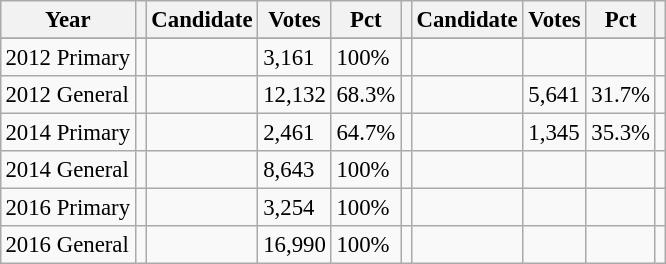<table class="wikitable" style="margin:0.5em ; font-size:95%">
<tr>
<th>Year</th>
<th></th>
<th>Candidate</th>
<th>Votes</th>
<th>Pct</th>
<th></th>
<th>Candidate</th>
<th>Votes</th>
<th>Pct</th>
<th></th>
</tr>
<tr>
</tr>
<tr>
<td>2012 Primary</td>
<td></td>
<td></td>
<td>3,161</td>
<td>100%</td>
<td></td>
<td></td>
<td></td>
<td></td>
<td></td>
</tr>
<tr>
<td>2012 General</td>
<td></td>
<td></td>
<td>12,132</td>
<td>68.3%</td>
<td></td>
<td></td>
<td>5,641</td>
<td>31.7%</td>
<td></td>
</tr>
<tr>
<td>2014 Primary</td>
<td></td>
<td></td>
<td>2,461</td>
<td>64.7%</td>
<td></td>
<td></td>
<td>1,345</td>
<td>35.3%</td>
<td></td>
</tr>
<tr>
<td>2014 General</td>
<td></td>
<td></td>
<td>8,643</td>
<td>100%</td>
<td></td>
<td></td>
<td></td>
<td></td>
<td></td>
</tr>
<tr>
<td>2016 Primary</td>
<td></td>
<td></td>
<td>3,254</td>
<td>100%</td>
<td></td>
<td></td>
<td></td>
<td></td>
<td></td>
</tr>
<tr>
<td>2016 General</td>
<td></td>
<td></td>
<td>16,990</td>
<td>100%</td>
<td></td>
<td></td>
<td></td>
<td></td>
<td></td>
</tr>
</table>
